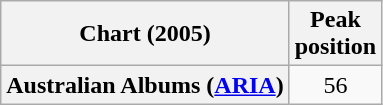<table class="wikitable sortable plainrowheaders" style="text-align:center">
<tr>
<th scope="col">Chart (2005)</th>
<th scope="col">Peak <br>position</th>
</tr>
<tr>
<th scope="row">Australian Albums (<a href='#'>ARIA</a>)</th>
<td>56</td>
</tr>
</table>
